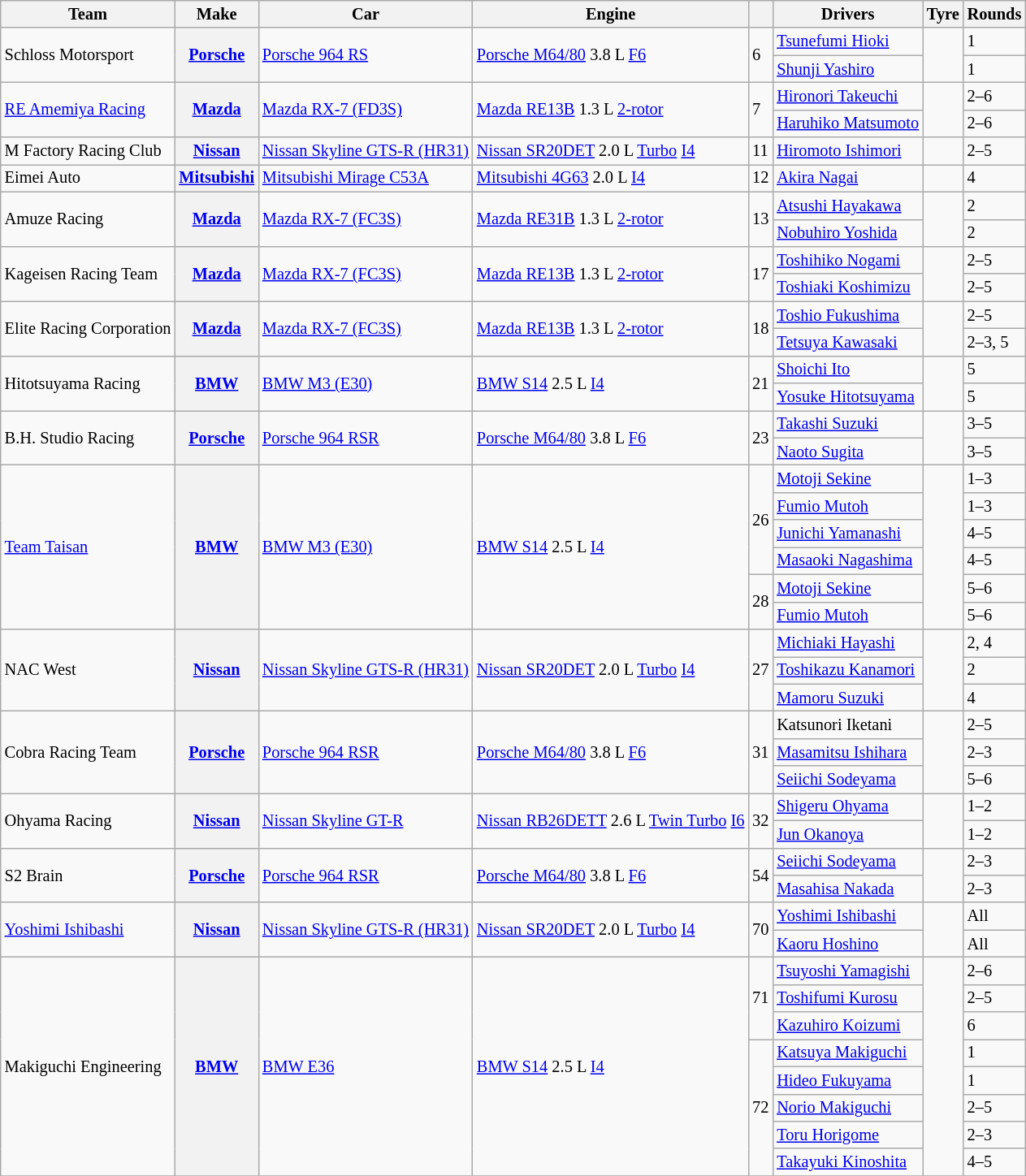<table class="wikitable" style="font-size: 85%;">
<tr>
<th>Team</th>
<th>Make</th>
<th>Car</th>
<th>Engine</th>
<th></th>
<th>Drivers</th>
<th>Tyre</th>
<th>Rounds</th>
</tr>
<tr>
<td rowspan=2>Schloss Motorsport</td>
<th rowspan=2><a href='#'>Porsche</a></th>
<td rowspan=2><a href='#'>Porsche 964 RS</a></td>
<td rowspan=2><a href='#'>Porsche M64/80</a> 3.8 L <a href='#'>F6</a></td>
<td rowspan=2>6</td>
<td> <a href='#'>Tsunefumi Hioki</a></td>
<td align="center" rowspan=2></td>
<td>1</td>
</tr>
<tr>
<td> <a href='#'>Shunji Yashiro</a></td>
<td>1</td>
</tr>
<tr>
<td rowspan=2><a href='#'>RE Amemiya Racing</a></td>
<th rowspan=2><a href='#'>Mazda</a></th>
<td rowspan=2><a href='#'>Mazda RX-7 (FD3S)</a></td>
<td rowspan=2><a href='#'>Mazda RE13B</a> 1.3 L <a href='#'>2-rotor</a></td>
<td rowspan=2>7</td>
<td> <a href='#'>Hironori Takeuchi</a></td>
<td align="center" rowspan=2></td>
<td>2–6</td>
</tr>
<tr>
<td> <a href='#'>Haruhiko Matsumoto</a></td>
<td>2–6</td>
</tr>
<tr>
<td rowspan=1>M Factory Racing Club</td>
<th rowspan=1><a href='#'>Nissan</a></th>
<td rowspan=1><a href='#'>Nissan Skyline GTS-R (HR31)</a></td>
<td rowspan=1><a href='#'>Nissan SR20DET</a> 2.0 L <a href='#'>Turbo</a> <a href='#'>I4</a></td>
<td rowspan=1>11</td>
<td> <a href='#'>Hiromoto Ishimori</a></td>
<td rowspan=1 align="center"></td>
<td>2–5</td>
</tr>
<tr>
<td rowspan=1>Eimei Auto</td>
<th rowspan=1><a href='#'>Mitsubishi</a></th>
<td rowspan=1><a href='#'>Mitsubishi Mirage C53A</a></td>
<td rowspan=1><a href='#'>Mitsubishi 4G63</a> 2.0 L <a href='#'>I4</a></td>
<td rowspan=1>12</td>
<td> <a href='#'>Akira Nagai</a></td>
<td align="center" rowspan=1></td>
<td>4</td>
</tr>
<tr>
<td rowspan=2>Amuze Racing</td>
<th rowspan=2><a href='#'>Mazda</a></th>
<td rowspan=2><a href='#'>Mazda RX-7 (FC3S)</a></td>
<td rowspan=2><a href='#'>Mazda RE31B</a> 1.3 L <a href='#'>2-rotor</a></td>
<td rowspan=2>13</td>
<td> <a href='#'>Atsushi Hayakawa</a></td>
<td align="center" rowspan=2></td>
<td>2</td>
</tr>
<tr>
<td> <a href='#'>Nobuhiro Yoshida</a></td>
<td>2</td>
</tr>
<tr>
<td rowspan=2>Kageisen Racing Team</td>
<th rowspan=2><a href='#'>Mazda</a></th>
<td rowspan=2><a href='#'>Mazda RX-7 (FC3S)</a></td>
<td rowspan=2><a href='#'>Mazda RE13B</a> 1.3 L <a href='#'>2-rotor</a></td>
<td rowspan=2>17</td>
<td> <a href='#'>Toshihiko Nogami</a></td>
<td align="center" rowspan=2></td>
<td>2–5</td>
</tr>
<tr>
<td> <a href='#'>Toshiaki Koshimizu</a></td>
<td>2–5</td>
</tr>
<tr>
<td rowspan="2">Elite Racing Corporation</td>
<th rowspan="2"><a href='#'>Mazda</a></th>
<td rowspan="2"><a href='#'>Mazda RX-7 (FC3S)</a></td>
<td rowspan="2"><a href='#'>Mazda RE13B</a> 1.3 L <a href='#'>2-rotor</a></td>
<td rowspan="2">18</td>
<td> <a href='#'>Toshio Fukushima</a></td>
<td align="center" rowspan=2></td>
<td>2–5</td>
</tr>
<tr>
<td> <a href='#'>Tetsuya Kawasaki</a></td>
<td>2–3, 5</td>
</tr>
<tr>
<td rowspan=2>Hitotsuyama Racing</td>
<th rowspan=2><a href='#'>BMW</a></th>
<td rowspan=2><a href='#'>BMW M3 (E30)</a></td>
<td rowspan=2><a href='#'>BMW S14</a> 2.5 L <a href='#'>I4</a></td>
<td rowspan=2>21</td>
<td> <a href='#'>Shoichi Ito</a></td>
<td align="center" rowspan=2></td>
<td>5</td>
</tr>
<tr>
<td> <a href='#'>Yosuke Hitotsuyama</a></td>
<td>5</td>
</tr>
<tr>
<td rowspan=2>B.H. Studio Racing</td>
<th rowspan=2><a href='#'>Porsche</a></th>
<td rowspan=2><a href='#'>Porsche 964 RSR</a></td>
<td rowspan=2><a href='#'>Porsche M64/80</a> 3.8 L <a href='#'>F6</a></td>
<td rowspan=2>23</td>
<td> <a href='#'>Takashi Suzuki</a></td>
<td align="center" rowspan=2></td>
<td>3–5</td>
</tr>
<tr>
<td> <a href='#'>Naoto Sugita</a></td>
<td>3–5</td>
</tr>
<tr>
<td rowspan=6><a href='#'>Team Taisan</a></td>
<th rowspan=6><a href='#'>BMW</a></th>
<td rowspan=6><a href='#'>BMW M3 (E30)</a></td>
<td rowspan=6><a href='#'>BMW S14</a> 2.5 L <a href='#'>I4</a></td>
<td rowspan=4>26</td>
<td> <a href='#'>Motoji Sekine</a></td>
<td align="center" rowspan=6></td>
<td>1–3</td>
</tr>
<tr>
<td> <a href='#'>Fumio Mutoh</a></td>
<td>1–3</td>
</tr>
<tr>
<td> <a href='#'>Junichi Yamanashi</a></td>
<td>4–5</td>
</tr>
<tr>
<td> <a href='#'>Masaoki Nagashima</a></td>
<td>4–5</td>
</tr>
<tr>
<td rowspan=2>28</td>
<td> <a href='#'>Motoji Sekine</a></td>
<td>5–6</td>
</tr>
<tr>
<td> <a href='#'>Fumio Mutoh</a></td>
<td>5–6</td>
</tr>
<tr>
<td rowspan=3>NAC West</td>
<th rowspan=3><a href='#'>Nissan</a></th>
<td rowspan=3><a href='#'>Nissan Skyline GTS-R (HR31)</a></td>
<td rowspan=3><a href='#'>Nissan SR20DET</a> 2.0 L <a href='#'>Turbo</a> <a href='#'>I4</a></td>
<td rowspan=3>27</td>
<td> <a href='#'>Michiaki Hayashi</a></td>
<td rowspan=3 align="center"></td>
<td>2, 4</td>
</tr>
<tr>
<td> <a href='#'>Toshikazu Kanamori</a></td>
<td>2</td>
</tr>
<tr>
<td> <a href='#'>Mamoru Suzuki</a></td>
<td>4</td>
</tr>
<tr>
<td rowspan=3>Cobra Racing Team</td>
<th rowspan=3><a href='#'>Porsche</a></th>
<td rowspan=3><a href='#'>Porsche 964 RSR</a></td>
<td rowspan=3><a href='#'>Porsche M64/80</a> 3.8 L <a href='#'>F6</a></td>
<td rowspan=3>31</td>
<td> Katsunori Iketani</td>
<td align="center" rowspan=3></td>
<td>2–5</td>
</tr>
<tr>
<td> <a href='#'>Masamitsu Ishihara</a></td>
<td>2–3</td>
</tr>
<tr>
<td> <a href='#'>Seiichi Sodeyama</a></td>
<td>5–6</td>
</tr>
<tr>
<td rowspan=2>Ohyama Racing</td>
<th rowspan=2><a href='#'>Nissan</a></th>
<td rowspan=2><a href='#'>Nissan Skyline GT-R</a></td>
<td rowspan=2><a href='#'>Nissan RB26DETT</a> 2.6 L <a href='#'>Twin Turbo</a> <a href='#'>I6</a></td>
<td rowspan=2>32</td>
<td> <a href='#'>Shigeru Ohyama</a></td>
<td rowspan=2 align="center"></td>
<td>1–2</td>
</tr>
<tr>
<td> <a href='#'>Jun Okanoya</a></td>
<td>1–2</td>
</tr>
<tr>
<td rowspan=2>S2 Brain</td>
<th rowspan=2><a href='#'>Porsche</a></th>
<td rowspan=2><a href='#'>Porsche 964 RSR</a></td>
<td rowspan=2><a href='#'>Porsche M64/80</a> 3.8 L <a href='#'>F6</a></td>
<td rowspan=2>54</td>
<td> <a href='#'>Seiichi Sodeyama</a></td>
<td align="center" rowspan=2></td>
<td>2–3</td>
</tr>
<tr>
<td> <a href='#'>Masahisa Nakada</a></td>
<td>2–3</td>
</tr>
<tr>
<td rowspan=2><a href='#'>Yoshimi Ishibashi</a></td>
<th rowspan=2><a href='#'>Nissan</a></th>
<td rowspan=2><a href='#'>Nissan Skyline GTS-R (HR31)</a></td>
<td rowspan=2><a href='#'>Nissan SR20DET</a> 2.0 L <a href='#'>Turbo</a> <a href='#'>I4</a></td>
<td rowspan=2>70</td>
<td> <a href='#'>Yoshimi Ishibashi</a></td>
<td rowspan=2 align="center"></td>
<td>All</td>
</tr>
<tr>
<td> <a href='#'>Kaoru Hoshino</a></td>
<td>All</td>
</tr>
<tr>
<td rowspan=8>Makiguchi Engineering</td>
<th rowspan=8><a href='#'>BMW</a></th>
<td rowspan=8><a href='#'>BMW E36</a></td>
<td rowspan=8><a href='#'>BMW S14</a> 2.5 L <a href='#'>I4</a></td>
<td rowspan=3>71</td>
<td> <a href='#'>Tsuyoshi Yamagishi</a></td>
<td rowspan=8 align="center"></td>
<td>2–6</td>
</tr>
<tr>
<td> <a href='#'>Toshifumi Kurosu</a></td>
<td>2–5</td>
</tr>
<tr>
<td> <a href='#'>Kazuhiro Koizumi</a></td>
<td>6</td>
</tr>
<tr>
<td rowspan=5>72</td>
<td> <a href='#'>Katsuya Makiguchi</a></td>
<td>1</td>
</tr>
<tr>
<td> <a href='#'>Hideo Fukuyama</a></td>
<td>1</td>
</tr>
<tr>
<td> <a href='#'>Norio Makiguchi</a></td>
<td>2–5</td>
</tr>
<tr>
<td> <a href='#'>Toru Horigome</a></td>
<td>2–3</td>
</tr>
<tr>
<td> <a href='#'>Takayuki Kinoshita</a></td>
<td>4–5</td>
</tr>
<tr>
</tr>
</table>
